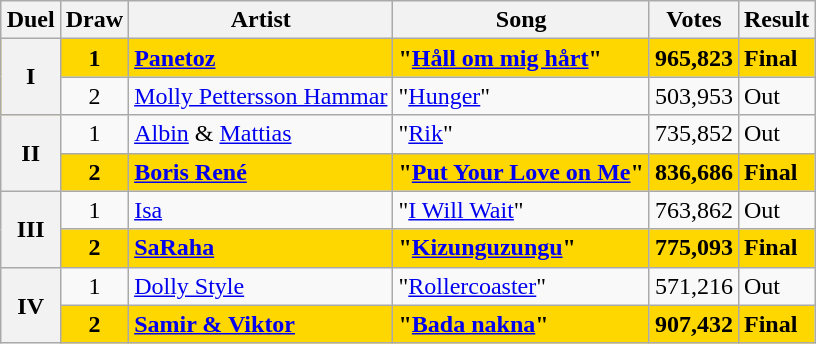<table class="sortable wikitable" style="margin: 1em auto 1em auto; text-align:center;">
<tr>
<th>Duel</th>
<th>Draw</th>
<th>Artist</th>
<th>Song</th>
<th>Votes</th>
<th>Result</th>
</tr>
<tr style="font-weight:bold;background:gold;">
<th rowspan=2 class="unsortable">I</th>
<td>1</td>
<td align="left"><a href='#'>Panetoz</a></td>
<td align="left">"<a href='#'>Håll om mig hårt</a>"</td>
<td>965,823</td>
<td align="left">Final</td>
</tr>
<tr>
<td>2</td>
<td align="left"><a href='#'>Molly Pettersson Hammar</a></td>
<td align="left">"<a href='#'>Hunger</a>"</td>
<td>503,953</td>
<td align="left">Out</td>
</tr>
<tr>
<th rowspan=2 class="unsortable">II</th>
<td>1</td>
<td align="left"><a href='#'>Albin</a> & <a href='#'>Mattias</a></td>
<td align="left">"<a href='#'>Rik</a>"</td>
<td>735,852</td>
<td align="left">Out</td>
</tr>
<tr style="font-weight:bold;background:gold;">
<td>2</td>
<td align="left"><a href='#'>Boris René</a></td>
<td align="left">"<a href='#'>Put Your Love on Me</a>"</td>
<td>836,686</td>
<td align="left">Final</td>
</tr>
<tr>
<th rowspan=2 class="unsortable">III</th>
<td>1</td>
<td align="left"><a href='#'>Isa</a></td>
<td align="left">"<a href='#'>I Will Wait</a>"</td>
<td>763,862</td>
<td align="left">Out</td>
</tr>
<tr style="font-weight:bold;background:gold;">
<td>2</td>
<td align="left"><a href='#'>SaRaha</a></td>
<td align="left">"<a href='#'>Kizunguzungu</a>"</td>
<td>775,093</td>
<td align="left">Final</td>
</tr>
<tr>
<th rowspan=2 class="unsortable">IV</th>
<td>1</td>
<td align="left"><a href='#'>Dolly Style</a></td>
<td align="left">"<a href='#'>Rollercoaster</a>"</td>
<td>571,216</td>
<td align="left">Out</td>
</tr>
<tr style="font-weight:bold;background:gold;">
<td>2</td>
<td align="left"><a href='#'>Samir & Viktor</a></td>
<td align="left">"<a href='#'>Bada nakna</a>"</td>
<td>907,432</td>
<td align="left">Final</td>
</tr>
</table>
